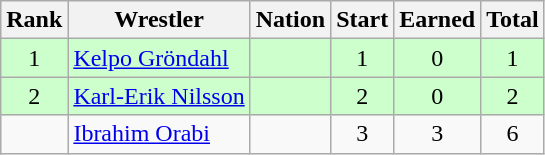<table class="wikitable sortable" style="text-align:center;">
<tr>
<th>Rank</th>
<th>Wrestler</th>
<th>Nation</th>
<th>Start</th>
<th>Earned</th>
<th>Total</th>
</tr>
<tr style="background:#cfc;">
<td>1</td>
<td align=left><a href='#'>Kelpo Gröndahl</a></td>
<td align=left></td>
<td>1</td>
<td>0</td>
<td>1</td>
</tr>
<tr style="background:#cfc;">
<td>2</td>
<td align=left><a href='#'>Karl-Erik Nilsson</a></td>
<td align=left></td>
<td>2</td>
<td>0</td>
<td>2</td>
</tr>
<tr>
<td></td>
<td align=left><a href='#'>Ibrahim Orabi</a></td>
<td align=left></td>
<td>3</td>
<td>3</td>
<td>6</td>
</tr>
</table>
